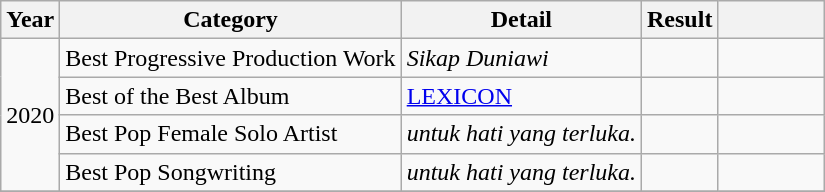<table class="wikitable">
<tr>
<th>Year</th>
<th>Category</th>
<th>Detail</th>
<th>Result</th>
<th scope="col" style="width:4em;"></th>
</tr>
<tr>
<td align="center" rowspan="4">2020</td>
<td>Best Progressive Production Work</td>
<td><em>Sikap Duniawi</em></td>
<td></td>
<td></td>
</tr>
<tr>
<td>Best of the Best Album</td>
<td><a href='#'>LEXICON</a></td>
<td></td>
<td></td>
</tr>
<tr>
<td>Best Pop Female Solo Artist</td>
<td><em>untuk hati yang terluka.</em></td>
<td></td>
<td></td>
</tr>
<tr>
<td>Best Pop Songwriting</td>
<td><em>untuk hati yang terluka.</em></td>
<td></td>
<td></td>
</tr>
<tr>
</tr>
</table>
